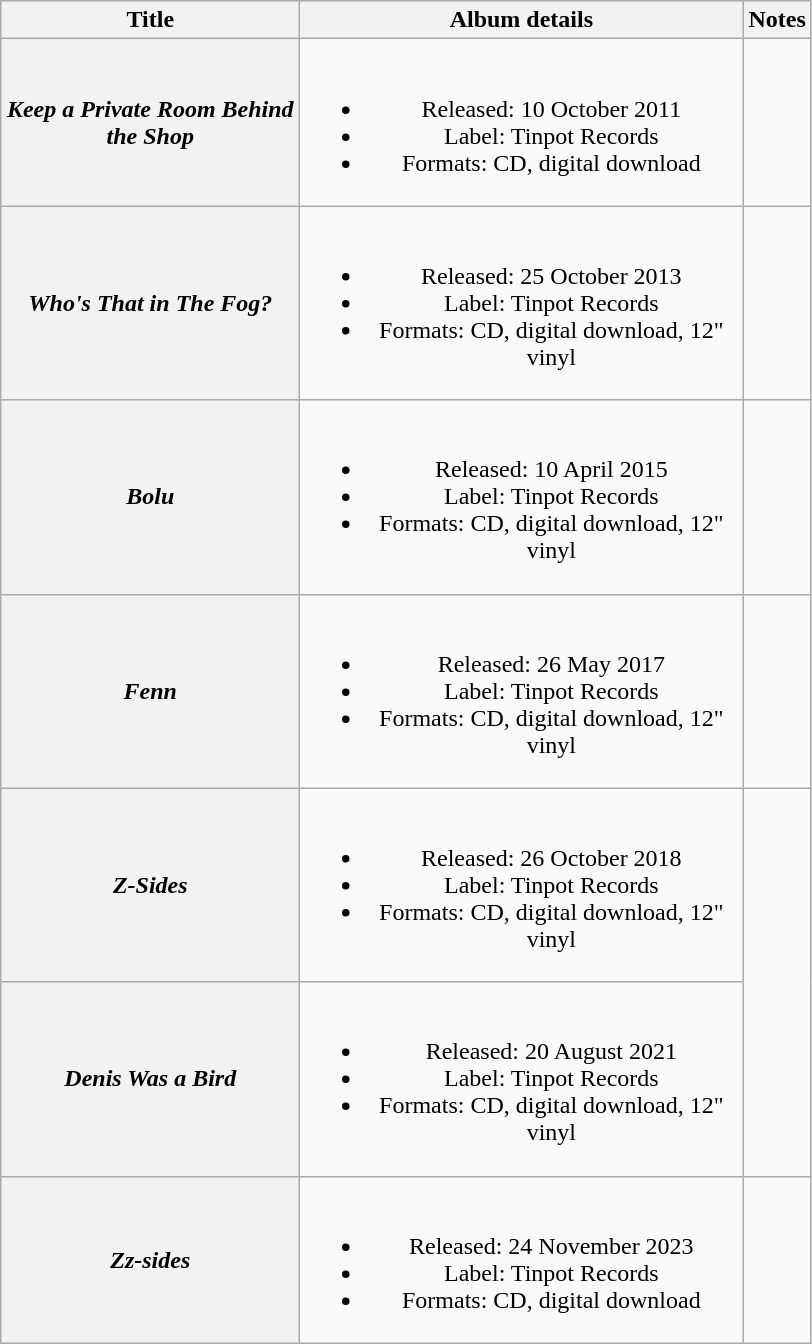<table class="wikitable plainrowheaders" style="text-align:center;">
<tr>
<th scope="col" style="width:12em;">Title</th>
<th scope="col" style="width:18em;">Album details</th>
<th>Notes</th>
</tr>
<tr>
<th scope="row"><em>Keep a Private Room Behind the Shop</em></th>
<td><br><ul><li>Released: 10 October 2011</li><li>Label: Tinpot Records</li><li>Formats: CD, digital download</li></ul></td>
<td></td>
</tr>
<tr>
<th scope="row"><em>Who's That in The Fog?</em></th>
<td><br><ul><li>Released: 25 October 2013</li><li>Label: Tinpot Records</li><li>Formats: CD, digital download, 12" vinyl</li></ul></td>
<td></td>
</tr>
<tr>
<th scope="row"><em>Bolu</em></th>
<td><br><ul><li>Released: 10 April 2015</li><li>Label: Tinpot Records</li><li>Formats: CD, digital download, 12" vinyl</li></ul></td>
<td></td>
</tr>
<tr>
<th scope="row"><em>Fenn</em></th>
<td><br><ul><li>Released: 26 May 2017</li><li>Label: Tinpot Records</li><li>Formats: CD, digital download, 12" vinyl</li></ul></td>
<td></td>
</tr>
<tr>
<th scope="row"><em>Z-Sides</em></th>
<td><br><ul><li>Released: 26 October 2018</li><li>Label: Tinpot Records</li><li>Formats: CD, digital download, 12" vinyl</li></ul></td>
</tr>
<tr>
<th scope="row"><em>Denis Was a Bird</em></th>
<td><br><ul><li>Released: 20 August 2021</li><li>Label: Tinpot Records</li><li>Formats: CD, digital download, 12" vinyl</li></ul></td>
</tr>
<tr>
<th scope="row"><em>Zz-sides</em></th>
<td><br><ul><li>Released: 24 November 2023</li><li>Label: Tinpot Records</li><li>Formats: CD, digital download</li></ul></td>
<td></td>
</tr>
</table>
